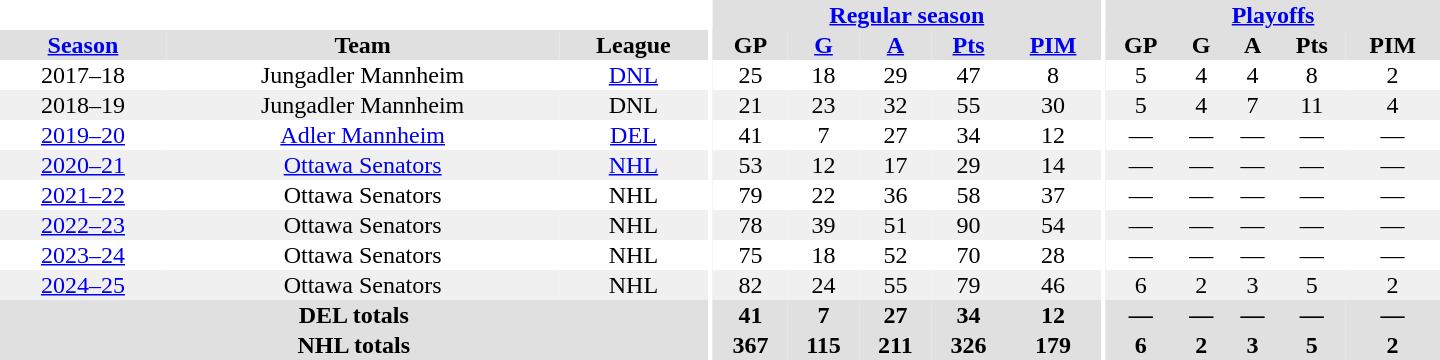<table border="0" cellpadding="1" cellspacing="0" style="text-align:center; width:60em">
<tr bgcolor="#e0e0e0">
<th colspan="3" bgcolor="#ffffff"></th>
<th rowspan="100" bgcolor="#ffffff"></th>
<th colspan="5"><a href='#'>Regular season</a></th>
<th rowspan="100" bgcolor="#ffffff"></th>
<th colspan="5"><a href='#'>Playoffs</a></th>
</tr>
<tr bgcolor="#e0e0e0">
<th><a href='#'>Season</a></th>
<th>Team</th>
<th>League</th>
<th>GP</th>
<th><a href='#'>G</a></th>
<th><a href='#'>A</a></th>
<th><a href='#'>Pts</a></th>
<th><a href='#'>PIM</a></th>
<th>GP</th>
<th>G</th>
<th>A</th>
<th>Pts</th>
<th>PIM</th>
</tr>
<tr>
<td>2017–18</td>
<td>Jungadler Mannheim</td>
<td><a href='#'>DNL</a></td>
<td>25</td>
<td>18</td>
<td>29</td>
<td>47</td>
<td>8</td>
<td>5</td>
<td>4</td>
<td>4</td>
<td>8</td>
<td>2</td>
</tr>
<tr bgcolor="#f0f0f0">
<td>2018–19</td>
<td>Jungadler Mannheim</td>
<td>DNL</td>
<td>21</td>
<td>23</td>
<td>32</td>
<td>55</td>
<td>30</td>
<td>5</td>
<td>4</td>
<td>7</td>
<td>11</td>
<td>4</td>
</tr>
<tr>
<td><a href='#'>2019–20</a></td>
<td><a href='#'>Adler Mannheim</a></td>
<td><a href='#'>DEL</a></td>
<td>41</td>
<td>7</td>
<td>27</td>
<td>34</td>
<td>12</td>
<td>—</td>
<td>—</td>
<td>—</td>
<td>—</td>
<td>—</td>
</tr>
<tr bgcolor="#f0f0f0">
<td><a href='#'>2020–21</a></td>
<td><a href='#'>Ottawa Senators</a></td>
<td><a href='#'>NHL</a></td>
<td>53</td>
<td>12</td>
<td>17</td>
<td>29</td>
<td>14</td>
<td>—</td>
<td>—</td>
<td>—</td>
<td>—</td>
<td>—</td>
</tr>
<tr>
<td><a href='#'>2021–22</a></td>
<td>Ottawa Senators</td>
<td>NHL</td>
<td>79</td>
<td>22</td>
<td>36</td>
<td>58</td>
<td>37</td>
<td>—</td>
<td>—</td>
<td>—</td>
<td>—</td>
<td>—</td>
</tr>
<tr bgcolor="#f0f0f0">
<td><a href='#'>2022–23</a></td>
<td>Ottawa Senators</td>
<td>NHL</td>
<td>78</td>
<td>39</td>
<td>51</td>
<td>90</td>
<td>54</td>
<td>—</td>
<td>—</td>
<td>—</td>
<td>—</td>
<td>—</td>
</tr>
<tr>
<td><a href='#'>2023–24</a></td>
<td>Ottawa Senators</td>
<td>NHL</td>
<td>75</td>
<td>18</td>
<td>52</td>
<td>70</td>
<td>28</td>
<td>—</td>
<td>—</td>
<td>—</td>
<td>—</td>
<td>—</td>
</tr>
<tr bgcolor="#f0f0f0">
<td><a href='#'>2024–25</a></td>
<td>Ottawa Senators</td>
<td>NHL</td>
<td>82</td>
<td>24</td>
<td>55</td>
<td>79</td>
<td>46</td>
<td>6</td>
<td>2</td>
<td>3</td>
<td>5</td>
<td>2</td>
</tr>
<tr bgcolor="#e0e0e0">
<th colspan="3">DEL totals</th>
<th>41</th>
<th>7</th>
<th>27</th>
<th>34</th>
<th>12</th>
<th>—</th>
<th>—</th>
<th>—</th>
<th>—</th>
<th>—</th>
</tr>
<tr bgcolor="#e0e0e0">
<th colspan="3">NHL totals</th>
<th>367</th>
<th>115</th>
<th>211</th>
<th>326</th>
<th>179</th>
<th>6</th>
<th>2</th>
<th>3</th>
<th>5</th>
<th>2</th>
</tr>
</table>
